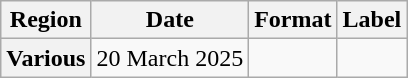<table class="wikitable plainrowheaders">
<tr>
<th scope="col">Region</th>
<th scope="col">Date</th>
<th scope="col">Format</th>
<th scope="col">Label</th>
</tr>
<tr>
<th scope="row">Various</th>
<td>20 March 2025</td>
<td></td>
<td></td>
</tr>
</table>
